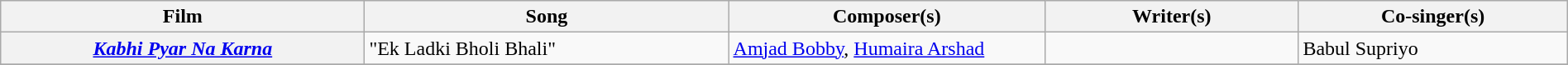<table class="wikitable plainrowheaders" width="100%" textcolor:#000;">
<tr>
<th scope="col" width=23%><strong>Film</strong></th>
<th scope="col" width=23%><strong>Song</strong></th>
<th scope="col" width=20%><strong>Composer(s)</strong></th>
<th scope="col" width=16%><strong>Writer(s)</strong></th>
<th scope="col" width=17%><strong>Co-singer(s)</strong></th>
</tr>
<tr>
<th scope="row"><em><a href='#'>Kabhi Pyar Na Karna</a></em></th>
<td>"Ek Ladki Bholi Bhali"</td>
<td><a href='#'>Amjad Bobby</a>, <a href='#'>Humaira Arshad</a></td>
<td></td>
<td>Babul Supriyo</td>
</tr>
<tr>
</tr>
</table>
